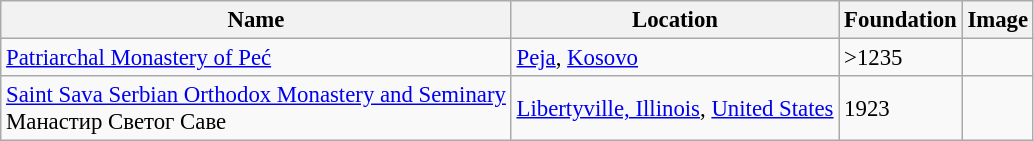<table class="wikitable" style="font-size:95%;">
<tr>
<th>Name</th>
<th>Location</th>
<th>Foundation</th>
<th>Image</th>
</tr>
<tr>
<td><a href='#'>Patriarchal Monastery of Peć</a><br></td>
<td><a href='#'>Peja</a>, <a href='#'>Kosovo</a></td>
<td>>1235</td>
<td></td>
</tr>
<tr>
<td><a href='#'>Saint Sava Serbian Orthodox Monastery and Seminary</a><br>Манастир Светог Саве</td>
<td><a href='#'>Libertyville, Illinois</a>, <a href='#'>United States</a></td>
<td>1923</td>
<td></td>
</tr>
</table>
